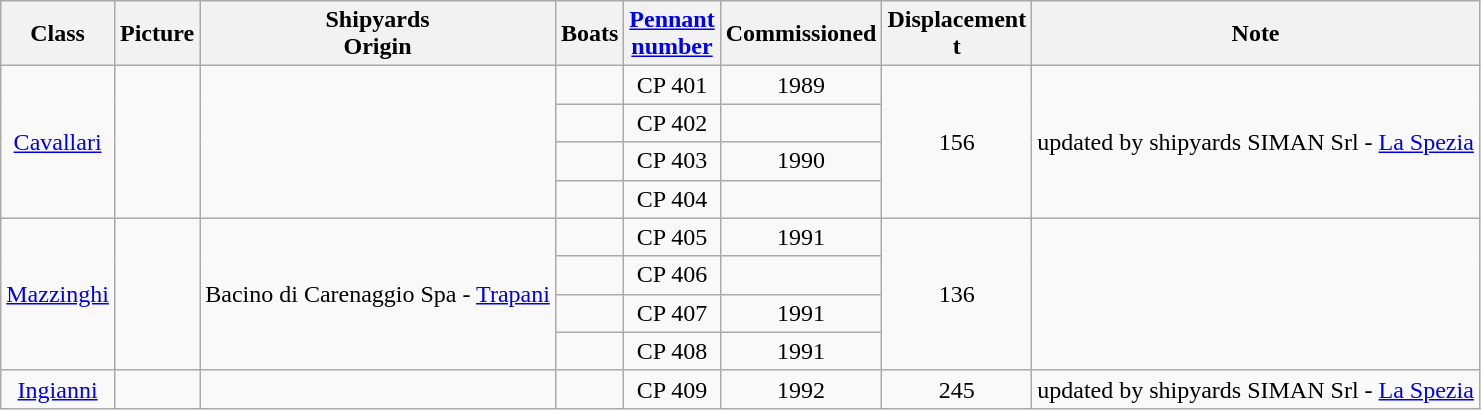<table border="1" class="sortable wikitable">
<tr style="text-align:center;">
<th width:15%;">Class</th>
<th width:9%;">Picture</th>
<th width:19%;">Shipyards<br>Origin</th>
<th width:24%;">Boats</th>
<th width:24%;"><a href='#'>Pennant<br>number</a></th>
<th width:15%;">Commissioned</th>
<th width:20%;">Displacement<br>t</th>
<th width:20%;">Note</th>
</tr>
<tr style="text-align:center;">
<td rowspan=4><a href='#'>Cavallari</a></td>
<td rowspan=4></td>
<td rowspan=4><br></td>
<td><em></em></td>
<td>CP 401</td>
<td>1989</td>
<td rowspan=4>156</td>
<td rowspan=4>updated by shipyards SIMAN Srl - <a href='#'>La Spezia</a></td>
</tr>
<tr style="text-align:center;">
<td><em></em></td>
<td>CP 402</td>
<td></td>
</tr>
<tr style="text-align:center;">
<td><em></em></td>
<td>CP 403</td>
<td>1990</td>
</tr>
<tr style="text-align:center;">
<td><em></em> </td>
<td>CP 404</td>
<td></td>
</tr>
<tr style="text-align:center;">
<td rowspan=4><a href='#'>Mazzinghi</a></td>
<td rowspan=4></td>
<td rowspan=4>Bacino di Carenaggio Spa - <a href='#'>Trapani</a><br></td>
<td><em></em> </td>
<td>CP 405</td>
<td>1991</td>
<td rowspan=4>136</td>
<td rowspan=4></td>
</tr>
<tr style="text-align:center;">
<td><em></em> </td>
<td>CP 406</td>
<td></td>
</tr>
<tr style="text-align:center;">
<td><em></em> </td>
<td>CP 407</td>
<td>1991</td>
</tr>
<tr style="text-align:center;">
<td><em></em> </td>
<td>CP 408</td>
<td>1991</td>
</tr>
<tr style="text-align:center;">
<td><a href='#'>Ingianni</a></td>
<td></td>
<td><br></td>
<td><em></em></td>
<td>CP 409</td>
<td>1992</td>
<td>245</td>
<td>updated by shipyards SIMAN Srl - <a href='#'>La Spezia</a></td>
</tr>
</table>
